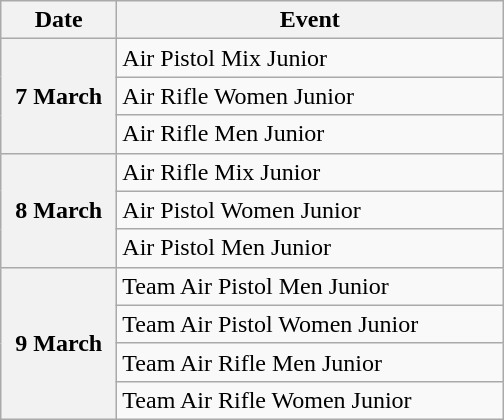<table class=wikitable>
<tr>
<th width=70>Date</th>
<th width=250>Event</th>
</tr>
<tr>
<th rowspan=3 align=center>7 March</th>
<td>Air Pistol Mix Junior</td>
</tr>
<tr>
<td>Air Rifle Women Junior</td>
</tr>
<tr>
<td>Air Rifle Men Junior</td>
</tr>
<tr>
<th rowspan=3 align=center>8 March</th>
<td>Air Rifle Mix Junior</td>
</tr>
<tr>
<td>Air Pistol Women Junior</td>
</tr>
<tr>
<td>Air Pistol Men Junior</td>
</tr>
<tr>
<th rowspan=4 align=center>9 March</th>
<td>Team Air Pistol Men Junior</td>
</tr>
<tr>
<td>Team Air Pistol Women Junior</td>
</tr>
<tr>
<td>Team Air Rifle Men Junior</td>
</tr>
<tr>
<td>Team Air Rifle Women Junior</td>
</tr>
</table>
